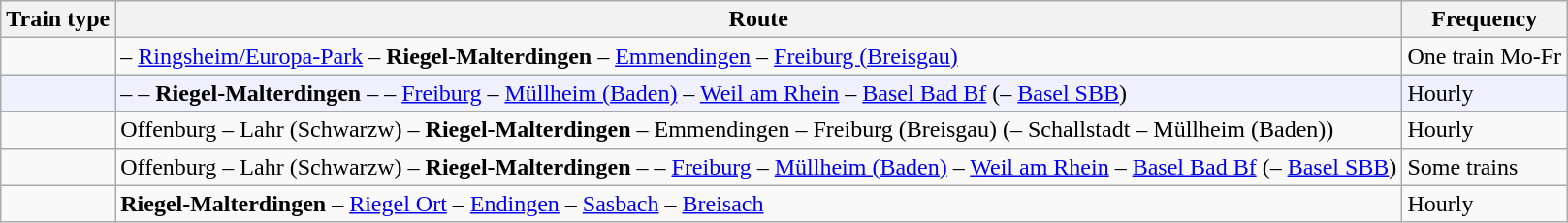<table class="wikitable">
<tr class="hintergrundfarbe6">
<th>Train type</th>
<th>Route</th>
<th>Frequency</th>
</tr>
<tr>
<td align="center"></td>
<td> – <a href='#'>Ringsheim/Europa-Park</a> – <strong>Riegel-Malterdingen</strong> – <a href='#'>Emmendingen</a> – <a href='#'>Freiburg (Breisgau)</a></td>
<td>One train Mo-Fr</td>
</tr>
<tr bgcolor="#f0f0ff">
<td align="center"></td>
<td> –  – <strong>Riegel-Malterdingen</strong> –  – <a href='#'>Freiburg</a> – <a href='#'>Müllheim (Baden)</a> – <a href='#'>Weil am Rhein</a> – <a href='#'>Basel Bad Bf</a> (– <a href='#'>Basel SBB</a>)</td>
<td>Hourly</td>
</tr>
<tr>
<td align="center"></td>
<td>Offenburg – Lahr (Schwarzw) – <strong>Riegel-Malterdingen</strong> – Emmendingen – Freiburg (Breisgau) (– Schallstadt – Müllheim (Baden))</td>
<td>Hourly</td>
</tr>
<tr>
<td align="center"></td>
<td>Offenburg – Lahr (Schwarzw) – <strong>Riegel-Malterdingen</strong> –  – <a href='#'>Freiburg</a> – <a href='#'>Müllheim (Baden)</a> – <a href='#'>Weil am Rhein</a> – <a href='#'>Basel Bad Bf</a> (– <a href='#'>Basel SBB</a>)</td>
<td>Some trains</td>
</tr>
<tr>
<td align="center"></td>
<td><strong>Riegel-Malterdingen</strong> – <a href='#'>Riegel Ort</a> – <a href='#'>Endingen</a> – <a href='#'>Sasbach</a> – <a href='#'>Breisach</a></td>
<td>Hourly</td>
</tr>
</table>
